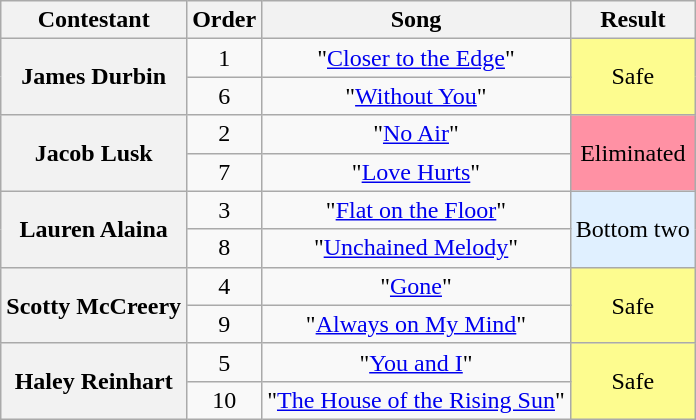<table class="wikitable unsortable" style="text-align:center;">
<tr>
<th scope="col">Contestant</th>
<th scope="col">Order</th>
<th scope="col">Song</th>
<th scope="col">Result</th>
</tr>
<tr>
<th scope="row" rowspan="2">James Durbin</th>
<td>1</td>
<td>"<a href='#'>Closer to the Edge</a>"</td>
<td rowspan="2" bgcolor="FDFC8F">Safe</td>
</tr>
<tr>
<td>6</td>
<td>"<a href='#'>Without You</a>"</td>
</tr>
<tr>
<th scope="row" rowspan="2">Jacob Lusk</th>
<td>2</td>
<td>"<a href='#'>No Air</a>"</td>
<td rowspan="2" bgcolor="FF91A4">Eliminated</td>
</tr>
<tr>
<td>7</td>
<td>"<a href='#'>Love Hurts</a>"</td>
</tr>
<tr>
<th scope="row" rowspan="2">Lauren Alaina</th>
<td>3</td>
<td>"<a href='#'>Flat on the Floor</a>"</td>
<td rowspan="2" bgcolor="E0F0FF">Bottom two</td>
</tr>
<tr>
<td>8</td>
<td>"<a href='#'>Unchained Melody</a>"</td>
</tr>
<tr>
<th scope="row" rowspan="2">Scotty McCreery</th>
<td>4</td>
<td>"<a href='#'>Gone</a>"</td>
<td rowspan="2" bgcolor="FDFC8F">Safe</td>
</tr>
<tr>
<td>9</td>
<td>"<a href='#'>Always on My Mind</a>"</td>
</tr>
<tr>
<th scope="row" rowspan="2">Haley Reinhart</th>
<td>5</td>
<td>"<a href='#'>You and I</a>"</td>
<td rowspan="2" bgcolor="FDFC8F">Safe</td>
</tr>
<tr>
<td>10</td>
<td>"<a href='#'>The House of the Rising Sun</a>"</td>
</tr>
</table>
